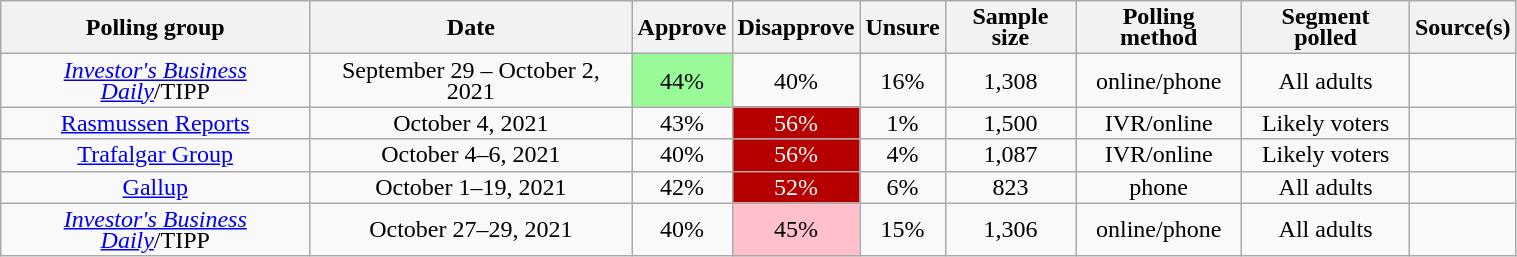<table class="wikitable sortable" style="text-align:center;line-height:14px;width: 80%;">
<tr>
<th class="unsortable">Polling group</th>
<th>Date</th>
<th>Approve</th>
<th>Disapprove</th>
<th>Unsure</th>
<th>Sample size</th>
<th>Polling method</th>
<th class="unsortable">Segment polled</th>
<th class="unsortable">Source(s)</th>
</tr>
<tr>
<td rowspan="1"><em><a href='#'>Investor's Business Daily</a></em>/TIPP</td>
<td>September 29 – October 2, 2021</td>
<td style="background: PaleGreen; color: black">44%</td>
<td>40%</td>
<td>16%</td>
<td>1,308</td>
<td>online/phone</td>
<td rowspan="1">All adults</td>
<td></td>
</tr>
<tr>
<td rowspan="1"><a href='#'>Rasmussen Reports</a></td>
<td>October 4, 2021</td>
<td>43%</td>
<td style="background: #B60000; color: white">56%</td>
<td>1%</td>
<td>1,500</td>
<td>IVR/online</td>
<td rowspan="1">Likely voters</td>
<td></td>
</tr>
<tr>
<td><a href='#'>Trafalgar Group</a></td>
<td>October 4–6, 2021</td>
<td>40%</td>
<td style="background: #B60000; color: white">56%</td>
<td>4%</td>
<td>1,087</td>
<td>IVR/online</td>
<td rowspan="1">Likely voters</td>
<td></td>
</tr>
<tr>
<td><a href='#'>Gallup</a></td>
<td>October 1–19, 2021</td>
<td>42%</td>
<td style="background: #B60000; color: white">52%</td>
<td>6%</td>
<td>823</td>
<td>phone</td>
<td rowspan="1">All adults</td>
<td></td>
</tr>
<tr>
<td rowspan="1"><em><a href='#'>Investor's Business Daily</a></em>/TIPP</td>
<td>October 27–29, 2021</td>
<td>40%</td>
<td style="background: pink; color: black">45%</td>
<td>15%</td>
<td>1,306</td>
<td>online/phone</td>
<td rowspan="1">All adults</td>
<td></td>
</tr>
</table>
